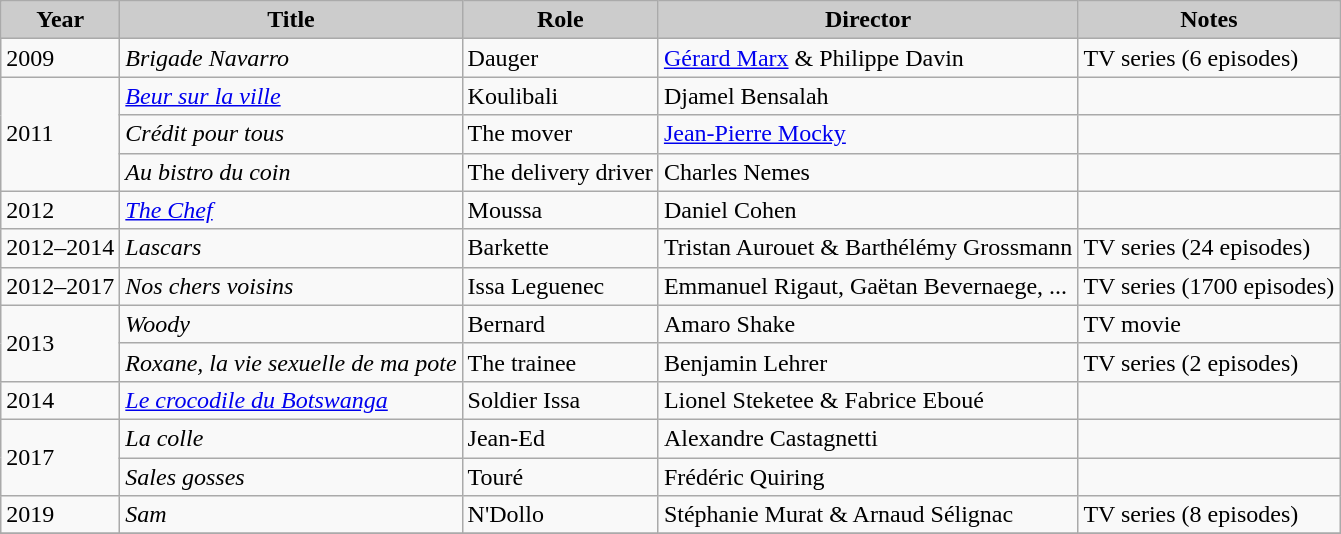<table class="wikitable">
<tr>
<th style="background: #CCCCCC;">Year</th>
<th style="background: #CCCCCC;">Title</th>
<th style="background: #CCCCCC;">Role</th>
<th style="background: #CCCCCC;">Director</th>
<th style="background: #CCCCCC;">Notes</th>
</tr>
<tr>
<td>2009</td>
<td><em>Brigade Navarro</em></td>
<td>Dauger</td>
<td><a href='#'>Gérard Marx</a> & Philippe Davin</td>
<td>TV series (6 episodes)</td>
</tr>
<tr>
<td rowspan=3>2011</td>
<td><em><a href='#'>Beur sur la ville</a></em></td>
<td>Koulibali</td>
<td>Djamel Bensalah</td>
<td></td>
</tr>
<tr>
<td><em>Crédit pour tous</em></td>
<td>The mover</td>
<td><a href='#'>Jean-Pierre Mocky</a></td>
<td></td>
</tr>
<tr>
<td><em>Au bistro du coin</em></td>
<td>The delivery driver</td>
<td>Charles Nemes</td>
<td></td>
</tr>
<tr>
<td>2012</td>
<td><em><a href='#'>The Chef</a></em></td>
<td>Moussa</td>
<td>Daniel Cohen</td>
<td></td>
</tr>
<tr>
<td>2012–2014</td>
<td><em>Lascars</em></td>
<td>Barkette</td>
<td>Tristan Aurouet & Barthélémy Grossmann</td>
<td>TV series (24 episodes)</td>
</tr>
<tr>
<td>2012–2017</td>
<td><em>Nos chers voisins</em></td>
<td>Issa Leguenec</td>
<td>Emmanuel Rigaut, Gaëtan Bevernaege, ...</td>
<td>TV series (1700 episodes)</td>
</tr>
<tr>
<td rowspan=2>2013</td>
<td><em>Woody</em></td>
<td>Bernard</td>
<td>Amaro Shake</td>
<td>TV movie</td>
</tr>
<tr>
<td><em>Roxane, la vie sexuelle de ma pote</em></td>
<td>The trainee</td>
<td>Benjamin Lehrer</td>
<td>TV series (2 episodes)</td>
</tr>
<tr>
<td>2014</td>
<td><em><a href='#'>Le crocodile du Botswanga</a></em></td>
<td>Soldier Issa</td>
<td>Lionel Steketee & Fabrice Eboué</td>
<td></td>
</tr>
<tr>
<td rowspan=2>2017</td>
<td><em>La colle</em></td>
<td>Jean-Ed</td>
<td>Alexandre Castagnetti</td>
<td></td>
</tr>
<tr>
<td><em>Sales gosses</em></td>
<td>Touré</td>
<td>Frédéric Quiring</td>
<td></td>
</tr>
<tr>
<td>2019</td>
<td><em>Sam</em></td>
<td>N'Dollo</td>
<td>Stéphanie Murat & Arnaud Sélignac</td>
<td>TV series (8 episodes)</td>
</tr>
<tr>
</tr>
</table>
